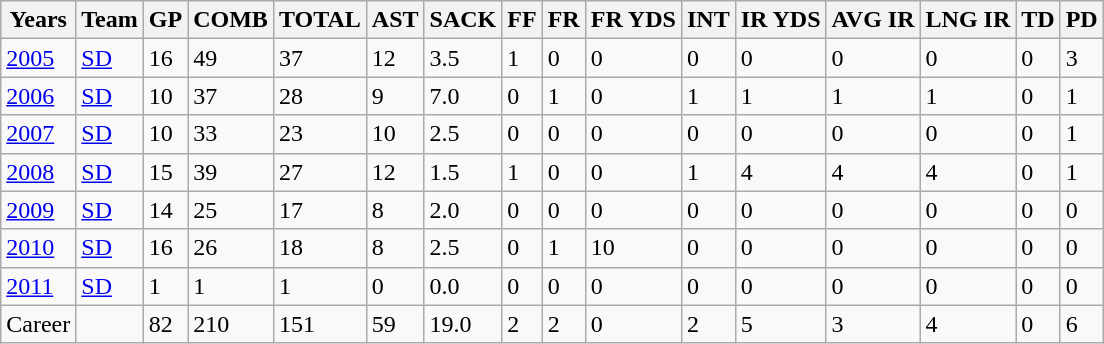<table class="wikitable">
<tr>
<th>Years</th>
<th>Team</th>
<th>GP</th>
<th>COMB</th>
<th>TOTAL</th>
<th>AST</th>
<th>SACK</th>
<th>FF</th>
<th>FR</th>
<th>FR YDS</th>
<th>INT</th>
<th>IR YDS</th>
<th>AVG IR</th>
<th>LNG IR</th>
<th>TD</th>
<th>PD</th>
</tr>
<tr>
<td><a href='#'>2005</a></td>
<td><a href='#'>SD</a></td>
<td>16</td>
<td>49</td>
<td>37</td>
<td>12</td>
<td>3.5</td>
<td>1</td>
<td>0</td>
<td>0</td>
<td>0</td>
<td>0</td>
<td>0</td>
<td>0</td>
<td>0</td>
<td>3</td>
</tr>
<tr>
<td><a href='#'>2006</a></td>
<td><a href='#'>SD</a></td>
<td>10</td>
<td>37</td>
<td>28</td>
<td>9</td>
<td>7.0</td>
<td>0</td>
<td>1</td>
<td>0</td>
<td>1</td>
<td>1</td>
<td>1</td>
<td>1</td>
<td>0</td>
<td>1</td>
</tr>
<tr>
<td><a href='#'>2007</a></td>
<td><a href='#'>SD</a></td>
<td>10</td>
<td>33</td>
<td>23</td>
<td>10</td>
<td>2.5</td>
<td>0</td>
<td>0</td>
<td>0</td>
<td>0</td>
<td>0</td>
<td>0</td>
<td>0</td>
<td>0</td>
<td>1</td>
</tr>
<tr>
<td><a href='#'>2008</a></td>
<td><a href='#'>SD</a></td>
<td>15</td>
<td>39</td>
<td>27</td>
<td>12</td>
<td>1.5</td>
<td>1</td>
<td>0</td>
<td>0</td>
<td>1</td>
<td>4</td>
<td>4</td>
<td>4</td>
<td>0</td>
<td>1</td>
</tr>
<tr>
<td><a href='#'>2009</a></td>
<td><a href='#'>SD</a></td>
<td>14</td>
<td>25</td>
<td>17</td>
<td>8</td>
<td>2.0</td>
<td>0</td>
<td>0</td>
<td>0</td>
<td>0</td>
<td>0</td>
<td>0</td>
<td>0</td>
<td>0</td>
<td>0</td>
</tr>
<tr>
<td><a href='#'>2010</a></td>
<td><a href='#'>SD</a></td>
<td>16</td>
<td>26</td>
<td>18</td>
<td>8</td>
<td>2.5</td>
<td>0</td>
<td>1</td>
<td>10</td>
<td>0</td>
<td>0</td>
<td>0</td>
<td>0</td>
<td>0</td>
<td>0</td>
</tr>
<tr>
<td><a href='#'>2011</a></td>
<td><a href='#'>SD</a></td>
<td>1</td>
<td>1</td>
<td>1</td>
<td>0</td>
<td>0.0</td>
<td>0</td>
<td>0</td>
<td>0</td>
<td>0</td>
<td>0</td>
<td>0</td>
<td>0</td>
<td>0</td>
<td>0</td>
</tr>
<tr>
<td>Career</td>
<td></td>
<td>82</td>
<td>210</td>
<td>151</td>
<td>59</td>
<td>19.0</td>
<td>2</td>
<td>2</td>
<td>0</td>
<td>2</td>
<td>5</td>
<td>3</td>
<td>4</td>
<td>0</td>
<td>6</td>
</tr>
</table>
